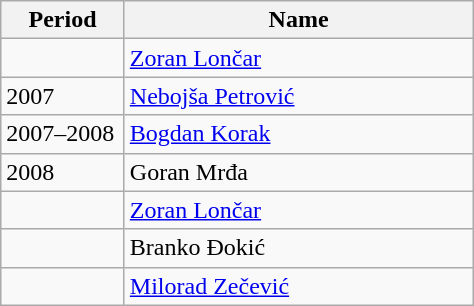<table class="wikitable">
<tr>
<th width="75">Period</th>
<th width="225">Name</th>
</tr>
<tr>
<td></td>
<td> <a href='#'>Zoran Lončar</a></td>
</tr>
<tr>
<td>2007</td>
<td> <a href='#'>Nebojša Petrović</a></td>
</tr>
<tr>
<td>2007–2008</td>
<td> <a href='#'>Bogdan Korak</a></td>
</tr>
<tr>
<td>2008</td>
<td> Goran Mrđa</td>
</tr>
<tr>
<td></td>
<td> <a href='#'>Zoran Lončar</a></td>
</tr>
<tr>
<td></td>
<td> Branko Đokić</td>
</tr>
<tr>
<td></td>
<td> <a href='#'>Milorad Zečević</a></td>
</tr>
</table>
